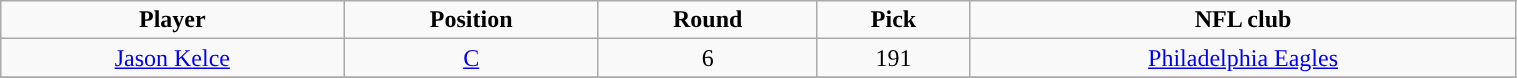<table class="wikitable" width="80%">
<tr align="center">
<td><strong>Player</strong></td>
<td><strong>Position</strong></td>
<td><strong>Round</strong></td>
<td><strong>Pick</strong></td>
<td><strong>NFL club</strong></td>
</tr>
<tr align="center" bgcolor="">
<td><a href='#'>Jason Kelce</a></td>
<td><a href='#'>C</a></td>
<td>6</td>
<td>191</td>
<td><a href='#'>Philadelphia Eagles</a></td>
</tr>
<tr align="center" bgcolor="">
</tr>
</table>
